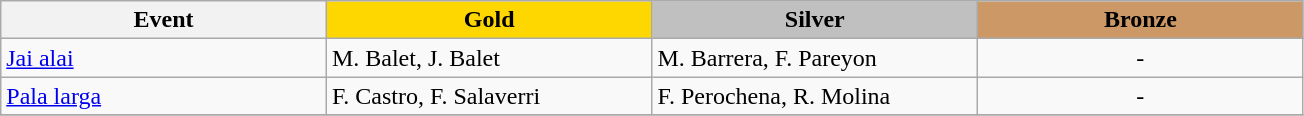<table class="wikitable" style="max-width: 23cm; width: 100%">
<tr>
<th scope="col">Event</th>
<th scope="col" style="background-color:gold; width:25%">Gold</th>
<th scope="col" style="background-color:silver; width:25%; width:25%">Silver</th>
<th scope="col" style="background-color:#cc9966; width:25%">Bronze</th>
</tr>
<tr>
<td><a href='#'>Jai alai</a></td>
<td> M. Balet, J. Balet</td>
<td> M. Barrera, F. Pareyon</td>
<td align=center>-</td>
</tr>
<tr>
<td><a href='#'>Pala larga</a></td>
<td> F. Castro, F. Salaverri</td>
<td> F. Perochena, R. Molina</td>
<td align=center>-</td>
</tr>
<tr>
</tr>
</table>
